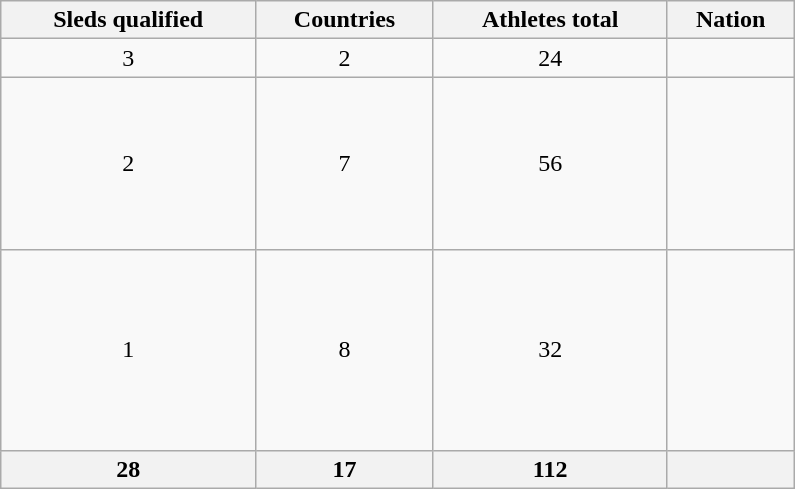<table class="wikitable" width=530>
<tr>
<th>Sleds qualified</th>
<th>Countries</th>
<th>Athletes total</th>
<th>Nation</th>
</tr>
<tr>
<td align=center>3</td>
<td align=center>2</td>
<td align=center>24</td>
<td><br></td>
</tr>
<tr>
<td align=center>2</td>
<td align=center>7</td>
<td align=center>56</td>
<td><br><br><br><br><br><br></td>
</tr>
<tr>
<td align=center>1</td>
<td align=center>8</td>
<td align=center>32</td>
<td><br><br><br><br><br><br><br></td>
</tr>
<tr>
<th>28</th>
<th>17</th>
<th>112</th>
<th></th>
</tr>
</table>
